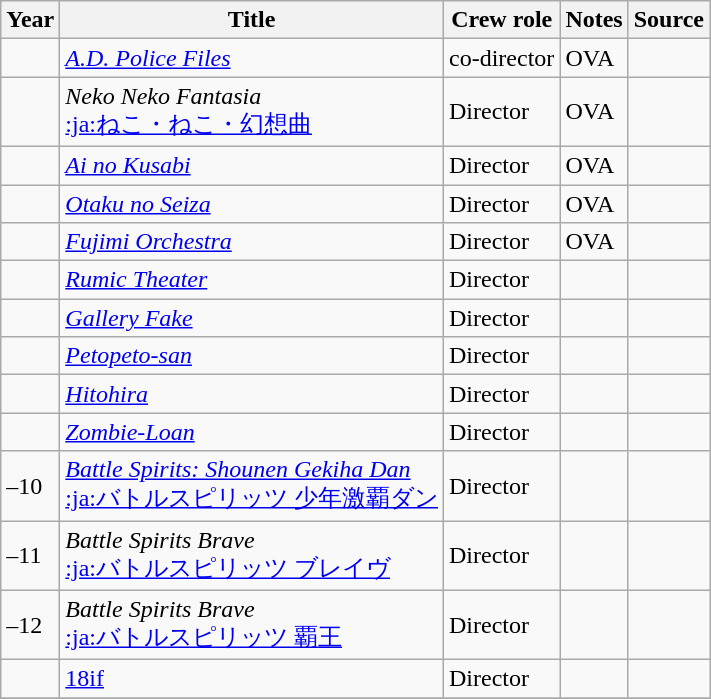<table class="wikitable sortable plainrowheaders">
<tr>
<th>Year</th>
<th>Title</th>
<th>Crew role</th>
<th class="unsortable">Notes</th>
<th class="unsortable">Source</th>
</tr>
<tr>
<td></td>
<td><em><a href='#'>A.D. Police Files</a></em></td>
<td>co-director</td>
<td>OVA</td>
<td></td>
</tr>
<tr>
<td></td>
<td><em>Neko Neko Fantasia</em><br><a href='#'>:ja:ねこ・ねこ・幻想曲</a></td>
<td> Director</td>
<td>OVA</td>
<td></td>
</tr>
<tr>
<td></td>
<td><em><a href='#'>Ai no Kusabi</a></em></td>
<td> Director</td>
<td>OVA</td>
<td></td>
</tr>
<tr>
<td></td>
<td><em><a href='#'>Otaku no Seiza</a></em></td>
<td> Director</td>
<td>OVA</td>
<td></td>
</tr>
<tr>
<td></td>
<td><em><a href='#'>Fujimi Orchestra</a></em></td>
<td>Director</td>
<td>OVA</td>
<td></td>
</tr>
<tr>
<td></td>
<td><em><a href='#'>Rumic Theater</a></em></td>
<td> Director</td>
<td></td>
<td></td>
</tr>
<tr>
<td></td>
<td><em><a href='#'>Gallery Fake</a></em></td>
<td> Director</td>
<td></td>
<td></td>
</tr>
<tr>
<td></td>
<td><em><a href='#'>Petopeto-san</a></em></td>
<td> Director</td>
<td></td>
<td></td>
</tr>
<tr>
<td></td>
<td><em><a href='#'>Hitohira</a></em></td>
<td> Director</td>
<td></td>
<td></td>
</tr>
<tr>
<td></td>
<td><em><a href='#'>Zombie-Loan</a></em></td>
<td> Director</td>
<td></td>
<td></td>
</tr>
<tr>
<td>–10</td>
<td><em><a href='#'>Battle Spirits: Shounen Gekiha Dan</a></em><br><a href='#'>:ja:バトルスピリッツ 少年激覇ダン</a></td>
<td> Director</td>
<td></td>
<td></td>
</tr>
<tr>
<td>–11</td>
<td><em>Battle Spirits Brave</em><br><a href='#'>:ja:バトルスピリッツ ブレイヴ</a></td>
<td> Director</td>
<td></td>
<td></td>
</tr>
<tr>
<td>–12</td>
<td><em>Battle Spirits Brave</em><br><a href='#'>:ja:バトルスピリッツ 覇王</a><em></td>
<td> Director</td>
<td></td>
<td></td>
</tr>
<tr>
<td></td>
<td></em><a href='#'>18if</a><em></td>
<td> Director</td>
<td></td>
<td></td>
</tr>
<tr>
</tr>
</table>
